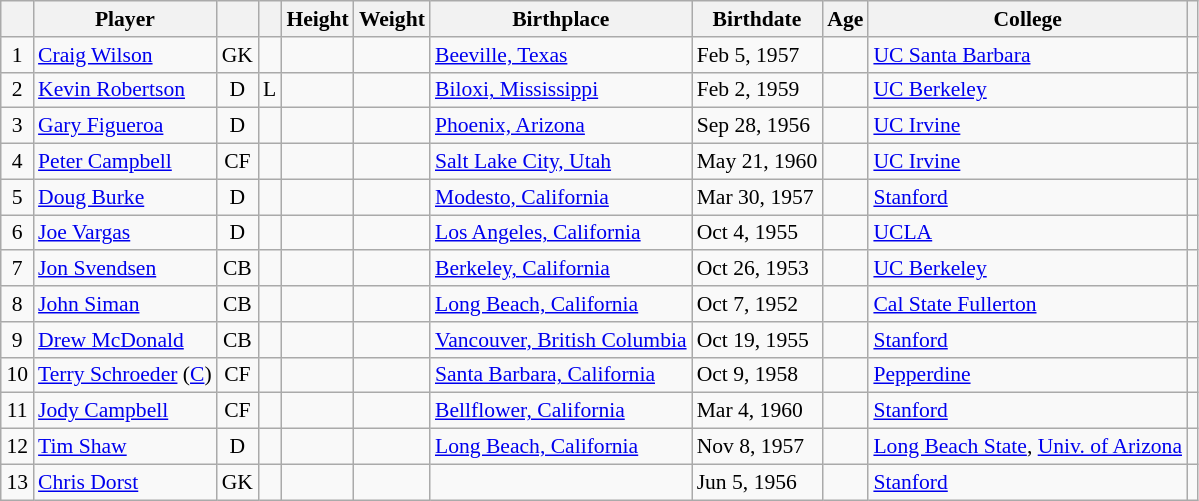<table class="wikitable sortable" style="text-align: left; font-size: 90%; margin-left: 1em;">
<tr>
<th></th>
<th>Player</th>
<th></th>
<th></th>
<th>Height</th>
<th>Weight</th>
<th>Birthplace</th>
<th>Birthdate</th>
<th>Age</th>
<th>College</th>
<th></th>
</tr>
<tr>
<td style="text-align: center;">1</td>
<td data-sort-value="Wilson, Craig"><a href='#'>Craig Wilson</a></td>
<td style="text-align: center;">GK</td>
<td style="text-align: center;"></td>
<td></td>
<td></td>
<td> <a href='#'>Beeville, Texas</a></td>
<td>Feb 5, 1957</td>
<td></td>
<td><a href='#'>UC Santa Barbara</a></td>
<td></td>
</tr>
<tr>
<td style="text-align: center;">2</td>
<td data-sort-value="Robertson, Kevin"><a href='#'>Kevin Robertson</a></td>
<td style="text-align: center;">D</td>
<td style="text-align: center;">L</td>
<td></td>
<td></td>
<td> <a href='#'>Biloxi, Mississippi</a></td>
<td>Feb 2, 1959</td>
<td></td>
<td><a href='#'>UC Berkeley</a></td>
<td></td>
</tr>
<tr>
<td style="text-align: center;">3</td>
<td data-sort-value="Figueroa, Gary"><a href='#'>Gary Figueroa</a></td>
<td style="text-align: center;">D</td>
<td style="text-align: center;"></td>
<td></td>
<td></td>
<td> <a href='#'>Phoenix, Arizona</a></td>
<td>Sep 28, 1956</td>
<td></td>
<td><a href='#'>UC Irvine</a></td>
<td></td>
</tr>
<tr>
<td style="text-align: center;">4</td>
<td data-sort-value="Campbell, Peter"><a href='#'>Peter Campbell</a></td>
<td style="text-align: center;">CF</td>
<td style="text-align: center;"></td>
<td></td>
<td></td>
<td> <a href='#'>Salt Lake City, Utah</a></td>
<td>May 21, 1960</td>
<td></td>
<td><a href='#'>UC Irvine</a></td>
<td></td>
</tr>
<tr>
<td style="text-align: center;">5</td>
<td data-sort-value="Burke, Doug"><a href='#'>Doug Burke</a></td>
<td style="text-align: center;">D</td>
<td style="text-align: center;"></td>
<td></td>
<td></td>
<td> <a href='#'>Modesto, California</a></td>
<td>Mar 30, 1957</td>
<td></td>
<td><a href='#'>Stanford</a></td>
<td></td>
</tr>
<tr>
<td style="text-align: center;">6</td>
<td data-sort-value="Vargas, Joe"><a href='#'>Joe Vargas</a></td>
<td style="text-align: center;">D</td>
<td style="text-align: center;"></td>
<td></td>
<td></td>
<td> <a href='#'>Los Angeles, California</a></td>
<td>Oct 4, 1955</td>
<td></td>
<td><a href='#'>UCLA</a></td>
<td></td>
</tr>
<tr>
<td style="text-align: center;">7</td>
<td data-sort-value="Svendsen, Jon"><a href='#'>Jon Svendsen</a></td>
<td style="text-align: center;">CB</td>
<td style="text-align: center;"></td>
<td></td>
<td></td>
<td> <a href='#'>Berkeley, California</a></td>
<td>Oct 26, 1953</td>
<td></td>
<td><a href='#'>UC Berkeley</a></td>
<td></td>
</tr>
<tr>
<td style="text-align: center;">8</td>
<td data-sort-value="Siman, John"><a href='#'>John Siman</a></td>
<td style="text-align: center;">CB</td>
<td style="text-align: center;"></td>
<td></td>
<td></td>
<td> <a href='#'>Long Beach, California</a></td>
<td>Oct 7, 1952</td>
<td></td>
<td><a href='#'>Cal State Fullerton</a></td>
<td></td>
</tr>
<tr>
<td style="text-align: center;">9</td>
<td data-sort-value="McDonald, Drew"><a href='#'>Drew McDonald</a></td>
<td style="text-align: center;">CB</td>
<td style="text-align: center;"></td>
<td></td>
<td></td>
<td> <a href='#'>Vancouver, British Columbia</a></td>
<td>Oct 19, 1955</td>
<td></td>
<td><a href='#'>Stanford</a></td>
<td></td>
</tr>
<tr>
<td style="text-align: center;">10</td>
<td data-sort-value="Schroeder, Terry"><a href='#'>Terry Schroeder</a> (<a href='#'>C</a>)</td>
<td style="text-align: center;">CF</td>
<td style="text-align: center;"></td>
<td></td>
<td></td>
<td> <a href='#'>Santa Barbara, California</a></td>
<td>Oct 9, 1958</td>
<td></td>
<td><a href='#'>Pepperdine</a></td>
<td></td>
</tr>
<tr>
<td style="text-align: center;">11</td>
<td data-sort-value="Campbell, Jody"><a href='#'>Jody Campbell</a></td>
<td style="text-align: center;">CF</td>
<td style="text-align: center;"></td>
<td></td>
<td></td>
<td> <a href='#'>Bellflower, California</a></td>
<td>Mar 4, 1960</td>
<td></td>
<td><a href='#'>Stanford</a></td>
<td></td>
</tr>
<tr>
<td style="text-align: center;">12</td>
<td data-sort-value="Shaw, Tim"><a href='#'>Tim Shaw</a></td>
<td style="text-align: center;">D</td>
<td style="text-align: center;"></td>
<td></td>
<td></td>
<td> <a href='#'>Long Beach, California</a></td>
<td>Nov 8, 1957</td>
<td></td>
<td><a href='#'>Long Beach State</a>, <a href='#'>Univ. of Arizona</a></td>
<td></td>
</tr>
<tr>
<td style="text-align: center;">13</td>
<td data-sort-value="Dorst, Chris"><a href='#'>Chris Dorst</a></td>
<td style="text-align: center;">GK</td>
<td style="text-align: center;"></td>
<td></td>
<td></td>
<td></td>
<td>Jun 5, 1956</td>
<td></td>
<td><a href='#'>Stanford</a></td>
<td></td>
</tr>
</table>
